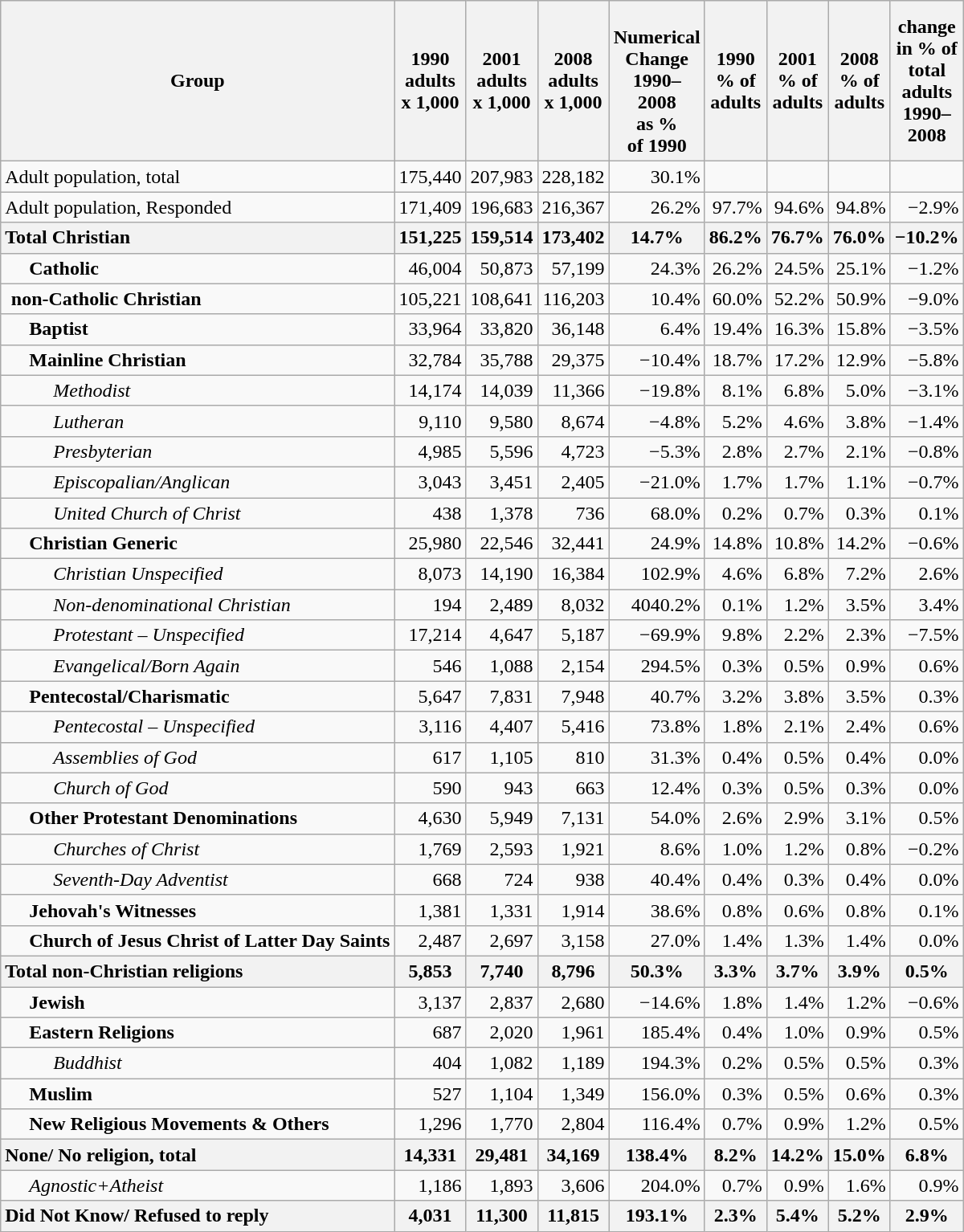<table class="wikitable sortable" style="text-align:right">
<tr>
<th>Group<br></th>
<th>1990<br>adults<br>x 1,000<br></th>
<th>2001<br>adults<br>x 1,000<br></th>
<th>2008<br>adults<br>x 1,000<br></th>
<th><br>Numerical<br>Change<br>1990–<br>2008<br>as %<br>of 1990<br></th>
<th>1990<br>% of<br>adults<br></th>
<th>2001<br>% of <br>adults<br></th>
<th>2008<br>% of<br>adults<br></th>
<th>change<br>in % of<br>total<br>adults<br>1990–<br>2008<br></th>
</tr>
<tr>
<td align=left>Adult population, total</td>
<td>175,440</td>
<td>207,983</td>
<td>228,182</td>
<td>30.1%</td>
<td></td>
<td></td>
<td></td>
<td></td>
</tr>
<tr>
<td align=left>Adult population, Responded</td>
<td>171,409</td>
<td>196,683</td>
<td>216,367</td>
<td>26.2%</td>
<td>97.7%</td>
<td>94.6%</td>
<td>94.8%</td>
<td>−2.9%</td>
</tr>
<tr>
<th style="text-align:left"><strong>Total Christian</strong></th>
<th>151,225</th>
<th>159,514</th>
<th>173,402</th>
<th>14.7%</th>
<th>86.2%</th>
<th>76.7%</th>
<th>76.0%</th>
<th>−10.2%</th>
</tr>
<tr>
<td align=left style="text-indent:20px"><strong>Catholic</strong></td>
<td>46,004</td>
<td>50,873</td>
<td>57,199</td>
<td>24.3%</td>
<td>26.2%</td>
<td>24.5%</td>
<td>25.1%</td>
<td>−1.2%</td>
</tr>
<tr>
<td align=left style="text-indent:5px"><strong>non-Catholic Christian</strong></td>
<td>105,221</td>
<td>108,641</td>
<td>116,203</td>
<td>10.4%</td>
<td>60.0%</td>
<td>52.2%</td>
<td>50.9%</td>
<td>−9.0%</td>
</tr>
<tr>
<td align=left style="text-indent:20px"><strong>Baptist</strong></td>
<td>33,964</td>
<td>33,820</td>
<td>36,148</td>
<td>6.4%</td>
<td>19.4%</td>
<td>16.3%</td>
<td>15.8%</td>
<td>−3.5%</td>
</tr>
<tr>
<td align=left style="text-indent:20px"><strong>Mainline Christian</strong></td>
<td>32,784</td>
<td>35,788</td>
<td>29,375</td>
<td>−10.4%</td>
<td>18.7%</td>
<td>17.2%</td>
<td>12.9%</td>
<td>−5.8%</td>
</tr>
<tr>
<td align=left style="text-indent:40px"><em>Methodist</em></td>
<td>14,174</td>
<td>14,039</td>
<td>11,366</td>
<td>−19.8%</td>
<td>8.1%</td>
<td>6.8%</td>
<td>5.0%</td>
<td>−3.1%</td>
</tr>
<tr>
<td align=left style="text-indent:40px"><em>Lutheran</em></td>
<td>9,110</td>
<td>9,580</td>
<td>8,674</td>
<td>−4.8%</td>
<td>5.2%</td>
<td>4.6%</td>
<td>3.8%</td>
<td>−1.4%</td>
</tr>
<tr>
<td align=left style="text-indent:40px"><em>Presbyterian</em></td>
<td>4,985</td>
<td>5,596</td>
<td>4,723</td>
<td>−5.3%</td>
<td>2.8%</td>
<td>2.7%</td>
<td>2.1%</td>
<td>−0.8%</td>
</tr>
<tr>
<td align=left style="text-indent:40px"><em>Episcopalian/Anglican</em></td>
<td>3,043</td>
<td>3,451</td>
<td>2,405</td>
<td>−21.0%</td>
<td>1.7%</td>
<td>1.7%</td>
<td>1.1%</td>
<td>−0.7%</td>
</tr>
<tr>
<td align=left style="text-indent:40px"><em>United Church of Christ</em></td>
<td>438</td>
<td>1,378</td>
<td>736</td>
<td>68.0%</td>
<td>0.2%</td>
<td>0.7%</td>
<td>0.3%</td>
<td>0.1%</td>
</tr>
<tr>
<td align=left style="text-indent:20px"><strong>Christian Generic</strong></td>
<td>25,980</td>
<td>22,546</td>
<td>32,441</td>
<td>24.9%</td>
<td>14.8%</td>
<td>10.8%</td>
<td>14.2%</td>
<td>−0.6%</td>
</tr>
<tr>
<td align=left style="text-indent:40px"><em>Christian Unspecified</em></td>
<td>8,073</td>
<td>14,190</td>
<td>16,384</td>
<td>102.9%</td>
<td>4.6%</td>
<td>6.8%</td>
<td>7.2%</td>
<td>2.6%</td>
</tr>
<tr>
<td align=left style="text-indent:40px"><em>Non-denominational Christian</em></td>
<td>194</td>
<td>2,489</td>
<td>8,032</td>
<td>4040.2%</td>
<td>0.1%</td>
<td>1.2%</td>
<td>3.5%</td>
<td>3.4%</td>
</tr>
<tr>
<td align=left style="text-indent:40px"><em>Protestant – Unspecified</em></td>
<td>17,214</td>
<td>4,647</td>
<td>5,187</td>
<td>−69.9%</td>
<td>9.8%</td>
<td>2.2%</td>
<td>2.3%</td>
<td>−7.5%</td>
</tr>
<tr>
<td align=left style="text-indent:40px"><em>Evangelical/Born Again</em></td>
<td>546</td>
<td>1,088</td>
<td>2,154</td>
<td>294.5%</td>
<td>0.3%</td>
<td>0.5%</td>
<td>0.9%</td>
<td>0.6%</td>
</tr>
<tr>
<td align=left style="text-indent:20px"><strong>Pentecostal/Charismatic</strong></td>
<td>5,647</td>
<td>7,831</td>
<td>7,948</td>
<td>40.7%</td>
<td>3.2%</td>
<td>3.8%</td>
<td>3.5%</td>
<td>0.3%</td>
</tr>
<tr>
<td align=left style="text-indent:40px"><em>Pentecostal – Unspecified</em></td>
<td>3,116</td>
<td>4,407</td>
<td>5,416</td>
<td>73.8%</td>
<td>1.8%</td>
<td>2.1%</td>
<td>2.4%</td>
<td>0.6%</td>
</tr>
<tr>
<td align=left style="text-indent:40px"><em>Assemblies of God</em></td>
<td>617</td>
<td>1,105</td>
<td>810</td>
<td>31.3%</td>
<td>0.4%</td>
<td>0.5%</td>
<td>0.4%</td>
<td>0.0%</td>
</tr>
<tr>
<td align=left style="text-indent:40px"><em>Church of God</em></td>
<td>590</td>
<td>943</td>
<td>663</td>
<td>12.4%</td>
<td>0.3%</td>
<td>0.5%</td>
<td>0.3%</td>
<td>0.0%</td>
</tr>
<tr>
<td align=left style="text-indent:20px"><strong>Other Protestant Denominations</strong></td>
<td>4,630</td>
<td>5,949</td>
<td>7,131</td>
<td>54.0%</td>
<td>2.6%</td>
<td>2.9%</td>
<td>3.1%</td>
<td>0.5%</td>
</tr>
<tr>
<td align=left style="text-indent:40px"><em>Churches of Christ</em></td>
<td>1,769</td>
<td>2,593</td>
<td>1,921</td>
<td>8.6%</td>
<td>1.0%</td>
<td>1.2%</td>
<td>0.8%</td>
<td>−0.2%</td>
</tr>
<tr>
<td align=left style="text-indent:40px"><em>Seventh-Day Adventist</em></td>
<td>668</td>
<td>724</td>
<td>938</td>
<td>40.4%</td>
<td>0.4%</td>
<td>0.3%</td>
<td>0.4%</td>
<td>0.0%</td>
</tr>
<tr>
<td align=left style="text-indent:20px"><strong>Jehovah's Witnesses</strong></td>
<td>1,381</td>
<td>1,331</td>
<td>1,914</td>
<td>38.6%</td>
<td>0.8%</td>
<td>0.6%</td>
<td>0.8%</td>
<td>0.1%</td>
</tr>
<tr>
<td align=left style="text-indent:20px"><strong>Church of Jesus Christ of Latter Day Saints</strong></td>
<td>2,487</td>
<td>2,697</td>
<td>3,158</td>
<td>27.0%</td>
<td>1.4%</td>
<td>1.3%</td>
<td>1.4%</td>
<td>0.0%</td>
</tr>
<tr>
<th style="text-align:left"><strong>Total non-Christian religions</strong></th>
<th>5,853</th>
<th>7,740</th>
<th>8,796</th>
<th>50.3%</th>
<th>3.3%</th>
<th>3.7%</th>
<th>3.9%</th>
<th>0.5%</th>
</tr>
<tr>
<td align=left style="text-indent:20px"><strong>Jewish</strong></td>
<td>3,137</td>
<td>2,837</td>
<td>2,680</td>
<td>−14.6%</td>
<td>1.8%</td>
<td>1.4%</td>
<td>1.2%</td>
<td>−0.6%</td>
</tr>
<tr>
<td align=left style="text-indent:20px"><strong>Eastern Religions</strong></td>
<td>687</td>
<td>2,020</td>
<td>1,961</td>
<td>185.4%</td>
<td>0.4%</td>
<td>1.0%</td>
<td>0.9%</td>
<td>0.5%</td>
</tr>
<tr>
<td align=left style="text-indent:40px"><em>Buddhist</em></td>
<td>404</td>
<td>1,082</td>
<td>1,189</td>
<td>194.3%</td>
<td>0.2%</td>
<td>0.5%</td>
<td>0.5%</td>
<td>0.3%</td>
</tr>
<tr>
<td align=left style="text-indent:20px"><strong>Muslim</strong></td>
<td>527</td>
<td>1,104</td>
<td>1,349</td>
<td>156.0%</td>
<td>0.3%</td>
<td>0.5%</td>
<td>0.6%</td>
<td>0.3%</td>
</tr>
<tr>
<td align=left style="text-indent:20px"><strong>New Religious Movements & Others</strong></td>
<td>1,296</td>
<td>1,770</td>
<td>2,804</td>
<td>116.4%</td>
<td>0.7%</td>
<td>0.9%</td>
<td>1.2%</td>
<td>0.5%</td>
</tr>
<tr>
<th style="text-align:left"><strong>None/ No religion, total</strong></th>
<th>14,331</th>
<th>29,481</th>
<th>34,169</th>
<th>138.4%</th>
<th>8.2%</th>
<th>14.2%</th>
<th>15.0%</th>
<th>6.8%</th>
</tr>
<tr>
<td align=left style="text-indent:20px"><em>Agnostic+Atheist</em></td>
<td>1,186</td>
<td>1,893</td>
<td>3,606</td>
<td>204.0%</td>
<td>0.7%</td>
<td>0.9%</td>
<td>1.6%</td>
<td>0.9%</td>
</tr>
<tr>
<th style="text-align:left"><strong>Did Not Know/ Refused to reply</strong></th>
<th>4,031</th>
<th>11,300</th>
<th>11,815</th>
<th>193.1%</th>
<th>2.3%</th>
<th>5.4%</th>
<th>5.2%</th>
<th>2.9%</th>
</tr>
</table>
